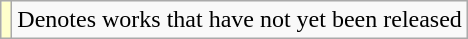<table class="wikitable">
<tr>
<td style="background:#FFFFCC;"></td>
<td>Denotes works that have not yet been released</td>
</tr>
</table>
